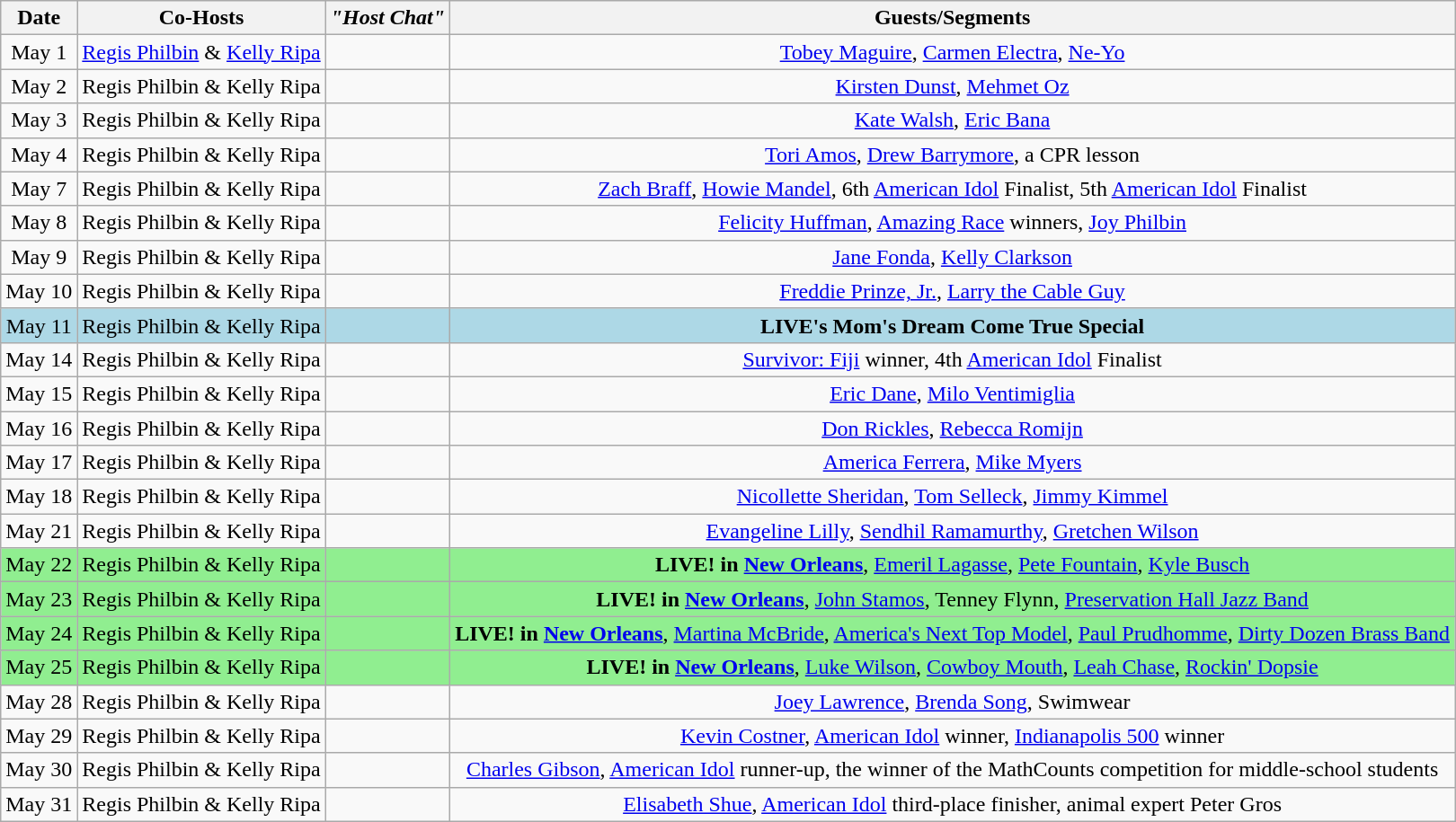<table class="wikitable sortable" border="1" style="text-align:center">
<tr>
<th>Date</th>
<th>Co-Hosts</th>
<th><em>"Host Chat"</em></th>
<th>Guests/Segments</th>
</tr>
<tr>
<td>May 1</td>
<td><a href='#'>Regis Philbin</a> & <a href='#'>Kelly Ripa</a></td>
<td></td>
<td><a href='#'>Tobey Maguire</a>, <a href='#'>Carmen Electra</a>, <a href='#'>Ne-Yo</a></td>
</tr>
<tr>
<td>May 2</td>
<td>Regis Philbin & Kelly Ripa</td>
<td></td>
<td><a href='#'>Kirsten Dunst</a>, <a href='#'>Mehmet Oz</a></td>
</tr>
<tr>
<td>May 3</td>
<td>Regis Philbin & Kelly Ripa</td>
<td></td>
<td><a href='#'>Kate Walsh</a>, <a href='#'>Eric Bana</a></td>
</tr>
<tr>
<td>May 4</td>
<td>Regis Philbin & Kelly Ripa</td>
<td></td>
<td><a href='#'>Tori Amos</a>, <a href='#'>Drew Barrymore</a>, a CPR lesson</td>
</tr>
<tr>
<td>May 7</td>
<td>Regis Philbin & Kelly Ripa</td>
<td></td>
<td><a href='#'>Zach Braff</a>, <a href='#'>Howie Mandel</a>, 6th <a href='#'>American Idol</a> Finalist, 5th <a href='#'>American Idol</a> Finalist</td>
</tr>
<tr>
<td>May 8</td>
<td>Regis Philbin & Kelly Ripa</td>
<td></td>
<td><a href='#'>Felicity Huffman</a>, <a href='#'>Amazing Race</a> winners, <a href='#'>Joy Philbin</a></td>
</tr>
<tr>
<td>May 9</td>
<td>Regis Philbin & Kelly Ripa</td>
<td></td>
<td><a href='#'>Jane Fonda</a>, <a href='#'>Kelly Clarkson</a></td>
</tr>
<tr>
<td>May 10</td>
<td>Regis Philbin & Kelly Ripa</td>
<td></td>
<td><a href='#'>Freddie Prinze, Jr.</a>, <a href='#'>Larry the Cable Guy</a></td>
</tr>
<tr bgcolor=lightblue>
<td>May 11</td>
<td>Regis Philbin & Kelly Ripa</td>
<td></td>
<td><strong>LIVE's Mom's Dream Come True Special</strong></td>
</tr>
<tr>
<td>May 14</td>
<td>Regis Philbin & Kelly Ripa</td>
<td></td>
<td><a href='#'>Survivor: Fiji</a> winner, 4th <a href='#'>American Idol</a> Finalist</td>
</tr>
<tr>
<td>May 15</td>
<td>Regis Philbin & Kelly Ripa</td>
<td></td>
<td><a href='#'>Eric Dane</a>, <a href='#'>Milo Ventimiglia</a></td>
</tr>
<tr>
<td>May 16</td>
<td>Regis Philbin & Kelly Ripa</td>
<td></td>
<td><a href='#'>Don Rickles</a>, <a href='#'>Rebecca Romijn</a></td>
</tr>
<tr>
<td>May 17</td>
<td>Regis Philbin & Kelly Ripa</td>
<td></td>
<td><a href='#'>America Ferrera</a>, <a href='#'>Mike Myers</a></td>
</tr>
<tr>
<td>May 18</td>
<td>Regis Philbin & Kelly Ripa</td>
<td></td>
<td><a href='#'>Nicollette Sheridan</a>, <a href='#'>Tom Selleck</a>, <a href='#'>Jimmy Kimmel</a></td>
</tr>
<tr>
<td>May 21</td>
<td>Regis Philbin & Kelly Ripa</td>
<td></td>
<td><a href='#'>Evangeline Lilly</a>, <a href='#'>Sendhil Ramamurthy</a>, <a href='#'>Gretchen Wilson</a></td>
</tr>
<tr bgcolor=lightgreen>
<td>May 22</td>
<td>Regis Philbin & Kelly Ripa</td>
<td></td>
<td><strong>LIVE! in <a href='#'>New Orleans</a></strong>, <a href='#'>Emeril Lagasse</a>, <a href='#'>Pete Fountain</a>, <a href='#'>Kyle Busch</a></td>
</tr>
<tr bgcolor=lightgreen>
<td>May 23</td>
<td>Regis Philbin & Kelly Ripa</td>
<td></td>
<td><strong>LIVE! in <a href='#'>New Orleans</a></strong>, <a href='#'>John Stamos</a>, Tenney Flynn, <a href='#'>Preservation Hall Jazz Band</a></td>
</tr>
<tr bgcolor=lightgreen>
<td>May 24</td>
<td>Regis Philbin & Kelly Ripa</td>
<td></td>
<td><strong>LIVE! in <a href='#'>New Orleans</a></strong>, <a href='#'>Martina McBride</a>, <a href='#'>America's Next Top Model</a>, <a href='#'>Paul Prudhomme</a>, <a href='#'>Dirty Dozen Brass Band</a></td>
</tr>
<tr bgcolor=lightgreen>
<td>May 25</td>
<td>Regis Philbin & Kelly Ripa</td>
<td></td>
<td><strong>LIVE! in <a href='#'>New Orleans</a></strong>, <a href='#'>Luke Wilson</a>, <a href='#'>Cowboy Mouth</a>, <a href='#'>Leah Chase</a>, <a href='#'>Rockin' Dopsie</a></td>
</tr>
<tr>
<td>May 28</td>
<td>Regis Philbin & Kelly Ripa</td>
<td></td>
<td><a href='#'>Joey Lawrence</a>, <a href='#'>Brenda Song</a>, Swimwear</td>
</tr>
<tr>
<td>May 29</td>
<td>Regis Philbin & Kelly Ripa</td>
<td></td>
<td><a href='#'>Kevin Costner</a>, <a href='#'>American Idol</a> winner, <a href='#'>Indianapolis 500</a> winner</td>
</tr>
<tr>
<td>May 30</td>
<td>Regis Philbin & Kelly Ripa</td>
<td></td>
<td><a href='#'>Charles Gibson</a>, <a href='#'>American Idol</a> runner-up, the winner of the MathCounts competition for middle-school students</td>
</tr>
<tr>
<td>May 31</td>
<td>Regis Philbin & Kelly Ripa</td>
<td></td>
<td><a href='#'>Elisabeth Shue</a>, <a href='#'>American Idol</a> third-place finisher, animal expert Peter Gros</td>
</tr>
</table>
